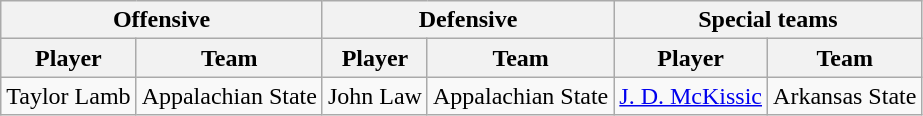<table class="wikitable">
<tr>
<th colspan="2">Offensive</th>
<th colspan="2">Defensive</th>
<th colspan="2">Special teams</th>
</tr>
<tr>
<th>Player</th>
<th>Team</th>
<th>Player</th>
<th>Team</th>
<th>Player</th>
<th>Team</th>
</tr>
<tr>
<td>Taylor Lamb</td>
<td>Appalachian State</td>
<td>John Law</td>
<td>Appalachian State</td>
<td><a href='#'>J. D. McKissic</a></td>
<td>Arkansas State</td>
</tr>
</table>
